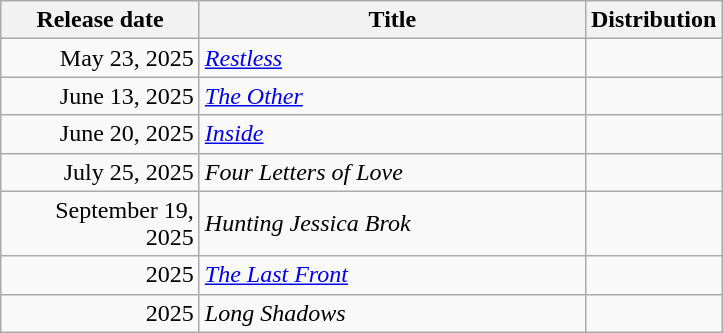<table class="wikitable sortable">
<tr>
<th style="width:125px;">Release date</th>
<th style="width:250px;">Title</th>
<th>Distribution</th>
</tr>
<tr>
<td style="text-align:right;">May 23, 2025</td>
<td><em><a href='#'>Restless</a></em></td>
<td></td>
</tr>
<tr>
<td style="text-align:right;">June 13, 2025</td>
<td><em><a href='#'>The Other</a></em></td>
<td></td>
</tr>
<tr>
<td style="text-align:right;">June 20, 2025</td>
<td><em><a href='#'>Inside</a></em></td>
<td></td>
</tr>
<tr>
<td style="text-align: right;">July 25, 2025</td>
<td><em>Four Letters of Love</em></td>
<td></td>
</tr>
<tr>
<td style="text-align: right;">September 19, 2025</td>
<td><em>Hunting Jessica Brok</em></td>
<td></td>
</tr>
<tr>
<td style="text-align:right;">2025</td>
<td><em><a href='#'>The Last Front</a></em></td>
<td></td>
</tr>
<tr>
<td style="text-align: right;">2025</td>
<td><em>Long Shadows</em></td>
<td></td>
</tr>
</table>
